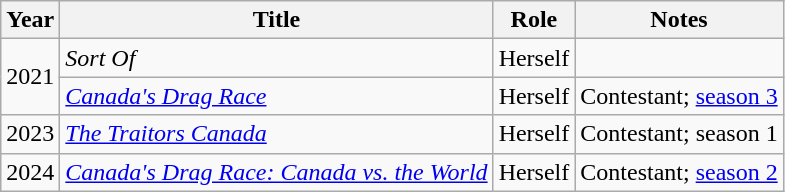<table class="wikitable">
<tr>
<th>Year</th>
<th>Title</th>
<th>Role</th>
<th>Notes</th>
</tr>
<tr>
<td rowspan="2">2021</td>
<td><em>Sort Of</em></td>
<td>Herself</td>
<td></td>
</tr>
<tr>
<td><em><a href='#'>Canada's Drag Race</a></em></td>
<td>Herself</td>
<td>Contestant; <a href='#'>season 3</a></td>
</tr>
<tr>
<td>2023</td>
<td><em><a href='#'>The Traitors Canada</a></em></td>
<td>Herself</td>
<td>Contestant; season 1</td>
</tr>
<tr>
<td>2024</td>
<td><em><a href='#'>Canada's Drag Race: Canada vs. the World</a></em></td>
<td>Herself</td>
<td>Contestant; <a href='#'>season 2</a></td>
</tr>
</table>
